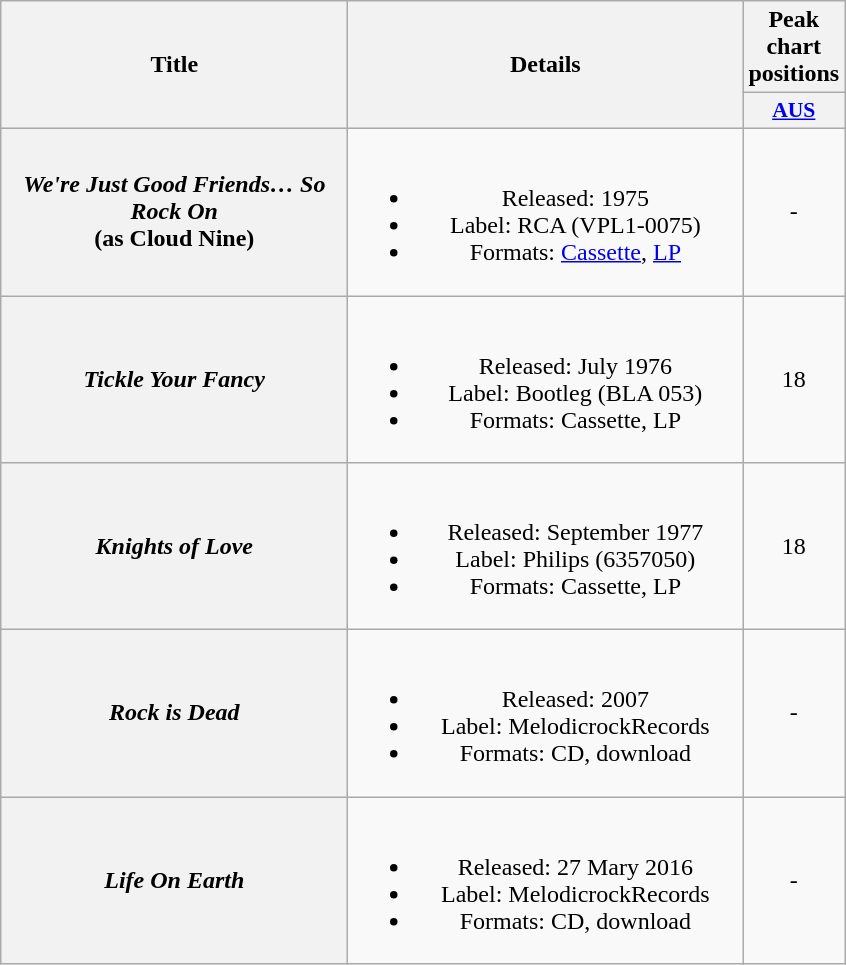<table class="wikitable plainrowheaders" style="text-align:center;" border="1">
<tr>
<th scope="col" rowspan="2" style="width:14em;">Title</th>
<th scope="col" rowspan="2" style="width:16em;">Details</th>
<th scope="col" colspan="1">Peak chart positions</th>
</tr>
<tr>
<th scope="col" style="width:3em;font-size:90%;"><a href='#'>AUS</a><br></th>
</tr>
<tr>
<th scope="row"><em>We're Just Good Friends… So Rock On</em> <br> (as Cloud Nine)</th>
<td><br><ul><li>Released: 1975</li><li>Label: RCA (VPL1-0075)</li><li>Formats: <a href='#'>Cassette</a>, <a href='#'>LP</a></li></ul></td>
<td align="center">-</td>
</tr>
<tr>
<th scope="row"><em>Tickle Your Fancy</em></th>
<td><br><ul><li>Released: July 1976</li><li>Label: Bootleg (BLA 053)</li><li>Formats: Cassette, LP</li></ul></td>
<td align="center">18</td>
</tr>
<tr>
<th scope="row"><em>Knights of Love</em></th>
<td><br><ul><li>Released: September 1977</li><li>Label: Philips (6357050)</li><li>Formats: Cassette, LP</li></ul></td>
<td align="center">18</td>
</tr>
<tr>
<th scope="row"><em>Rock is Dead</em></th>
<td><br><ul><li>Released: 2007</li><li>Label: MelodicrockRecords</li><li>Formats: CD, download</li></ul></td>
<td align="center">-</td>
</tr>
<tr>
<th scope="row"><em>Life On Earth</em></th>
<td><br><ul><li>Released: 27 Mary 2016</li><li>Label: MelodicrockRecords</li><li>Formats: CD, download</li></ul></td>
<td align="center">-</td>
</tr>
</table>
